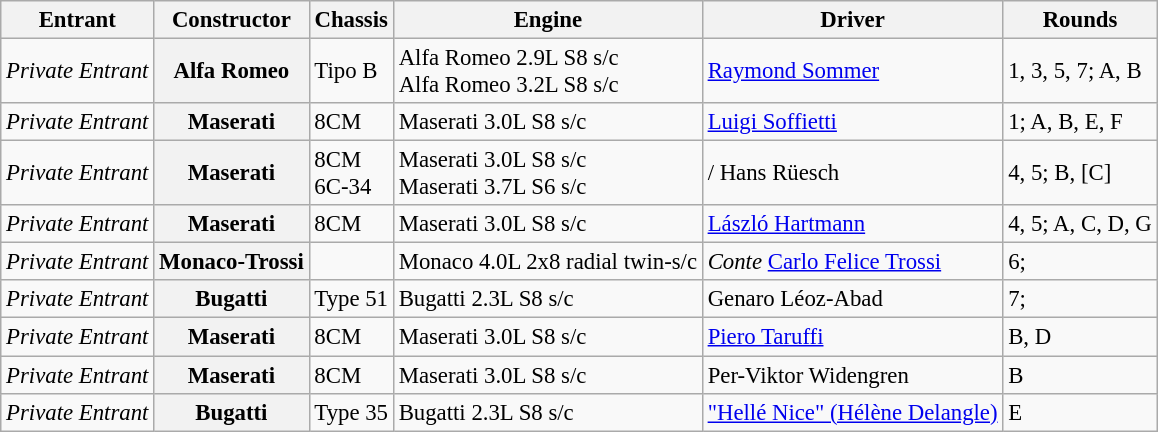<table class="wikitable" style="font-size: 95%">
<tr>
<th>Entrant</th>
<th>Constructor</th>
<th>Chassis</th>
<th>Engine</th>
<th>Driver</th>
<th>Rounds</th>
</tr>
<tr>
<td><em>Private Entrant</em></td>
<th>Alfa Romeo</th>
<td>Tipo B</td>
<td>Alfa Romeo 2.9L S8 s/c<br> Alfa Romeo 3.2L S8 s/c</td>
<td> <a href='#'>Raymond Sommer</a></td>
<td>1, 3, 5, 7; A, B</td>
</tr>
<tr>
<td><em>Private Entrant</em></td>
<th>Maserati</th>
<td>8CM</td>
<td>Maserati 3.0L S8 s/c</td>
<td> <a href='#'>Luigi Soffietti</a></td>
<td>1; A, B, E, F</td>
</tr>
<tr>
<td><em>Private Entrant</em></td>
<th>Maserati</th>
<td>8CM<br>6C-34</td>
<td>Maserati 3.0L S8 s/c<br> Maserati 3.7L S6 s/c</td>
<td>/ Hans Rüesch</td>
<td>4, 5; B, [C]</td>
</tr>
<tr>
<td><em>Private Entrant</em></td>
<th>Maserati</th>
<td>8CM</td>
<td>Maserati 3.0L S8 s/c</td>
<td> <a href='#'>László Hartmann</a></td>
<td>4, 5; A, C, D, G</td>
</tr>
<tr>
<td><em>Private Entrant</em></td>
<th>Monaco-Trossi</th>
<td></td>
<td>Monaco 4.0L 2x8 radial twin-s/c</td>
<td> <em>Conte</em> <a href='#'>Carlo Felice Trossi</a></td>
<td>6;</td>
</tr>
<tr>
<td><em>Private Entrant</em></td>
<th>Bugatti</th>
<td>Type 51</td>
<td>Bugatti 2.3L S8 s/c</td>
<td> Genaro Léoz-Abad</td>
<td>7;</td>
</tr>
<tr>
<td><em>Private Entrant</em></td>
<th>Maserati</th>
<td>8CM</td>
<td>Maserati 3.0L S8 s/c</td>
<td> <a href='#'>Piero Taruffi</a></td>
<td>B, D</td>
</tr>
<tr>
<td><em>Private Entrant</em></td>
<th>Maserati</th>
<td>8CM</td>
<td>Maserati 3.0L S8 s/c</td>
<td> Per-Viktor Widengren</td>
<td>B</td>
</tr>
<tr>
<td><em>Private Entrant</em></td>
<th>Bugatti</th>
<td>Type 35</td>
<td>Bugatti 2.3L S8 s/c</td>
<td> <a href='#'>"Hellé Nice" (Hélène Delangle)</a></td>
<td>E</td>
</tr>
</table>
